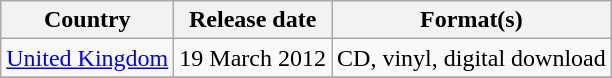<table class="wikitable plainrowheaders">
<tr>
<th scope="col">Country</th>
<th scope="col">Release date</th>
<th scope="col">Format(s)</th>
</tr>
<tr>
<td><a href='#'>United Kingdom</a></td>
<td>19 March 2012</td>
<td>CD, vinyl, digital download</td>
</tr>
<tr>
</tr>
</table>
